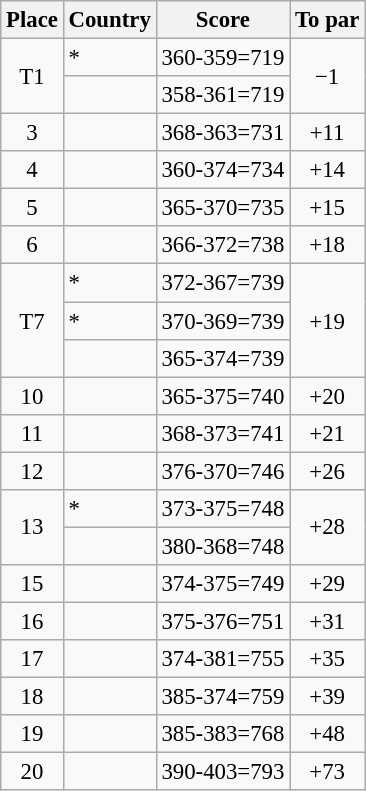<table class="wikitable" style="font-size:95%;">
<tr>
<th>Place</th>
<th>Country</th>
<th>Score</th>
<th>To par</th>
</tr>
<tr>
<td rowspan="2" align="center">T1</td>
<td> *</td>
<td>360-359=719</td>
<td rowspan="2" align="center">−1</td>
</tr>
<tr>
<td></td>
<td>358-361=719</td>
</tr>
<tr>
<td align="center">3</td>
<td></td>
<td>368-363=731</td>
<td align="center">+11</td>
</tr>
<tr>
<td align="center">4</td>
<td></td>
<td>360-374=734</td>
<td align="center">+14</td>
</tr>
<tr>
<td align="center">5</td>
<td></td>
<td>365-370=735</td>
<td align="center">+15</td>
</tr>
<tr>
<td align="center">6</td>
<td></td>
<td>366-372=738</td>
<td align="center">+18</td>
</tr>
<tr>
<td rowspan="3" align="center">T7</td>
<td> *</td>
<td>372-367=739</td>
<td rowspan="3" align="center">+19</td>
</tr>
<tr>
<td> *</td>
<td>370-369=739</td>
</tr>
<tr>
<td></td>
<td>365-374=739</td>
</tr>
<tr>
<td align="center">10</td>
<td></td>
<td>365-375=740</td>
<td align="center">+20</td>
</tr>
<tr>
<td align="center">11</td>
<td></td>
<td>368-373=741</td>
<td align="center">+21</td>
</tr>
<tr>
<td align="center">12</td>
<td></td>
<td>376-370=746</td>
<td align="center">+26</td>
</tr>
<tr>
<td rowspan="2" align="center">13</td>
<td> *</td>
<td>373-375=748</td>
<td rowspan="2" align="center">+28</td>
</tr>
<tr>
<td></td>
<td>380-368=748</td>
</tr>
<tr>
<td align="center">15</td>
<td></td>
<td>374-375=749</td>
<td align="center">+29</td>
</tr>
<tr>
<td align="center">16</td>
<td></td>
<td>375-376=751</td>
<td align="center">+31</td>
</tr>
<tr>
<td align="center">17</td>
<td></td>
<td>374-381=755</td>
<td align="center">+35</td>
</tr>
<tr>
<td align="center">18</td>
<td></td>
<td>385-374=759</td>
<td align="center">+39</td>
</tr>
<tr>
<td align="center">19</td>
<td></td>
<td>385-383=768</td>
<td align="center">+48</td>
</tr>
<tr>
<td align="center">20</td>
<td></td>
<td>390-403=793</td>
<td align="center">+73</td>
</tr>
</table>
